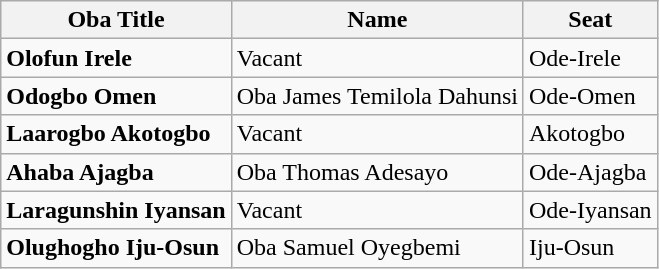<table Class="wikitable">
<tr>
<th>Oba Title</th>
<th>Name</th>
<th>Seat</th>
</tr>
<tr>
<td><strong>Olofun Irele</strong></td>
<td>Vacant</td>
<td>Ode-Irele</td>
</tr>
<tr>
<td><strong>Odogbo Omen</strong></td>
<td>Oba James Temilola Dahunsi</td>
<td>Ode-Omen</td>
</tr>
<tr>
<td><strong>Laarogbo Akotogbo</strong></td>
<td>Vacant</td>
<td>Akotogbo</td>
</tr>
<tr>
<td><strong>Ahaba Ajagba</strong></td>
<td>Oba Thomas Adesayo</td>
<td>Ode-Ajagba</td>
</tr>
<tr>
<td><strong>Laragunshin Iyansan</strong></td>
<td>Vacant</td>
<td>Ode-Iyansan</td>
</tr>
<tr>
<td><strong>Olughogho Iju-Osun</strong></td>
<td>Oba Samuel Oyegbemi</td>
<td>Iju-Osun</td>
</tr>
</table>
